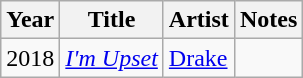<table class="wikitable">
<tr>
<th>Year</th>
<th>Title</th>
<th>Artist</th>
<th>Notes</th>
</tr>
<tr>
<td>2018</td>
<td><em><a href='#'>I'm Upset</a></em></td>
<td><a href='#'>Drake</a></td>
<td></td>
</tr>
</table>
